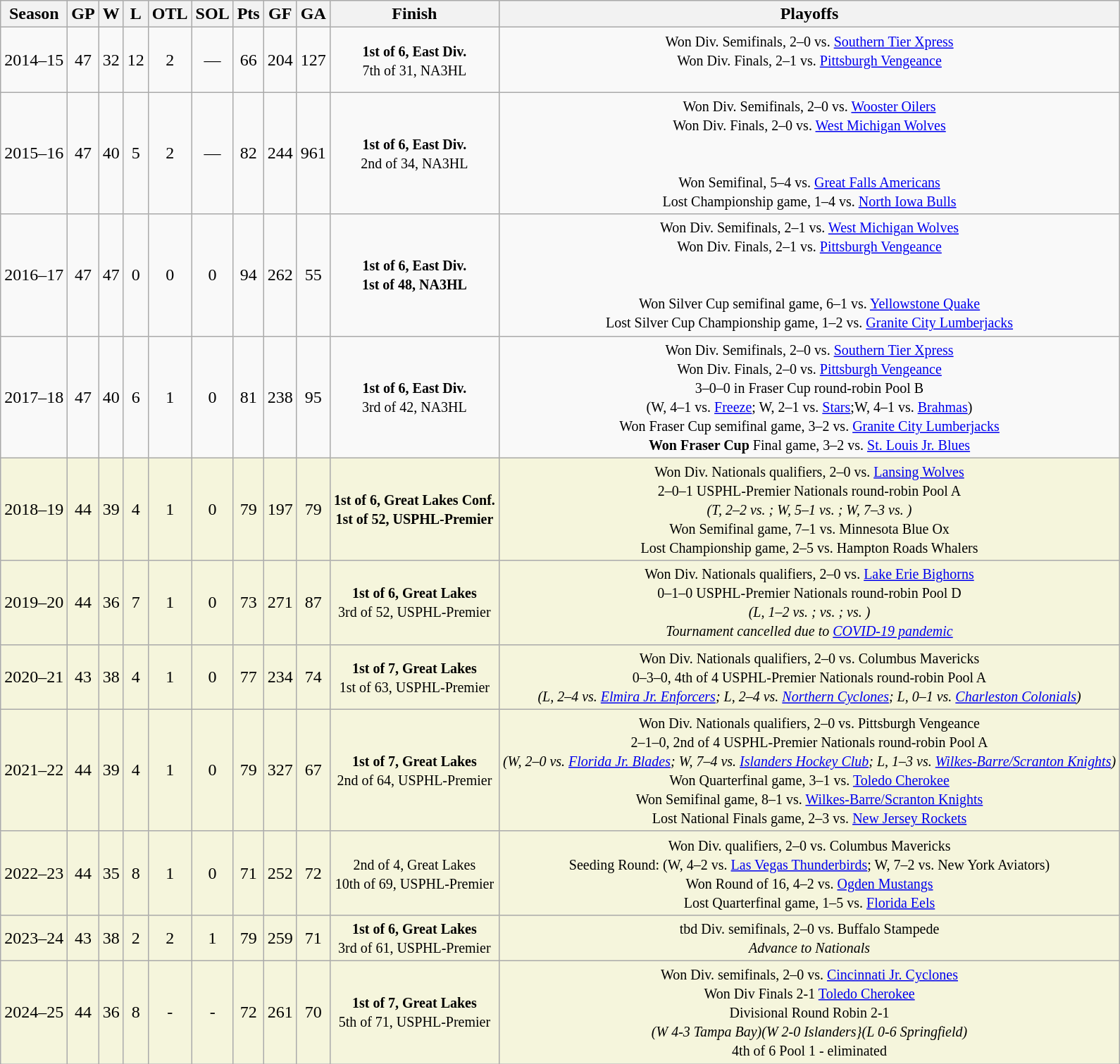<table class="wikitable" style="text-align:center">
<tr>
<th>Season</th>
<th>GP</th>
<th>W</th>
<th>L</th>
<th>OTL</th>
<th>SOL</th>
<th>Pts</th>
<th>GF</th>
<th>GA</th>
<th>Finish</th>
<th>Playoffs</th>
</tr>
<tr>
<td>2014–15</td>
<td>47</td>
<td>32</td>
<td>12</td>
<td>2</td>
<td>—</td>
<td>66</td>
<td>204</td>
<td>127</td>
<td><small><strong>1st of 6, East Div.</strong><br>7th of 31, NA3HL</small></td>
<td><small>Won Div. Semifinals, 2–0 vs. <a href='#'>Southern Tier Xpress</a><br>Won Div. Finals, 2–1 vs. <a href='#'>Pittsburgh Vengeance</a><br><br></small></td>
</tr>
<tr>
<td>2015–16</td>
<td>47</td>
<td>40</td>
<td>5</td>
<td>2</td>
<td>—</td>
<td>82</td>
<td>244</td>
<td>961</td>
<td><small><strong>1st of 6, East Div.</strong><br>2nd of 34, NA3HL</small></td>
<td><small>Won Div. Semifinals, 2–0 vs. <a href='#'>Wooster Oilers</a><br>Won Div. Finals, 2–0 vs. <a href='#'>West Michigan Wolves</a><br><br><br>Won Semifinal, 5–4 vs. <a href='#'>Great Falls Americans</a><br>Lost Championship game, 1–4 vs. <a href='#'>North Iowa Bulls</a></small></td>
</tr>
<tr>
<td>2016–17</td>
<td>47</td>
<td>47</td>
<td>0</td>
<td>0</td>
<td>0</td>
<td>94</td>
<td>262</td>
<td>55</td>
<td><small><strong>1st of 6, East Div.<br>1st of 48, NA3HL</strong></small></td>
<td><small>Won Div. Semifinals, 2–1 vs. <a href='#'>West Michigan Wolves</a><br>Won Div. Finals, 2–1 vs. <a href='#'>Pittsburgh Vengeance</a><br><br><br>Won Silver Cup semifinal game, 6–1 vs. <a href='#'>Yellowstone Quake</a><br>Lost Silver Cup Championship game, 1–2 vs. <a href='#'>Granite City Lumberjacks</a></small></td>
</tr>
<tr>
<td>2017–18</td>
<td>47</td>
<td>40</td>
<td>6</td>
<td>1</td>
<td>0</td>
<td>81</td>
<td>238</td>
<td>95</td>
<td><small><strong>1st of 6, East Div.</strong><br>3rd of 42, NA3HL</small></td>
<td><small>Won Div. Semifinals, 2–0 vs. <a href='#'>Southern Tier Xpress</a><br>Won Div. Finals, 2–0 vs. <a href='#'>Pittsburgh Vengeance</a><br>3–0–0 in Fraser Cup round-robin Pool B<br>(W, 4–1 vs. <a href='#'>Freeze</a>; W, 2–1 vs. <a href='#'>Stars</a>;W, 4–1 vs. <a href='#'>Brahmas</a>)<br>Won Fraser Cup semifinal game, 3–2 vs. <a href='#'>Granite City Lumberjacks</a><br><strong>Won Fraser Cup</strong> Final game, 3–2 vs. <a href='#'>St. Louis Jr. Blues</a></small></td>
</tr>
<tr bgcolor="beige">
<td>2018–19</td>
<td>44</td>
<td>39</td>
<td>4</td>
<td>1</td>
<td>0</td>
<td>79</td>
<td>197</td>
<td>79</td>
<td><small><strong>1st of 6, Great Lakes Conf.</strong><br><strong>1st of 52, USPHL-Premier</strong></small></td>
<td><small>Won Div. Nationals qualifiers, 2–0 vs. <a href='#'>Lansing Wolves</a><br>2–0–1 USPHL-Premier Nationals round-robin Pool A<br><em>(T, 2–2 vs. ; W, 5–1 vs. ; W, 7–3 vs. )</em><br>Won Semifinal game, 7–1 vs. Minnesota Blue Ox<br>Lost Championship game, 2–5 vs. Hampton Roads Whalers</small></td>
</tr>
<tr bgcolor="beige">
<td>2019–20</td>
<td>44</td>
<td>36</td>
<td>7</td>
<td>1</td>
<td>0</td>
<td>73</td>
<td>271</td>
<td>87</td>
<td><small><strong>1st of 6, Great Lakes</strong><br>3rd of 52, USPHL-Premier</small></td>
<td><small>Won Div. Nationals qualifiers, 2–0 vs. <a href='#'>Lake Erie Bighorns</a><br>0–1–0 USPHL-Premier Nationals round-robin Pool D<br><em>(L, 1–2 vs. ; vs. ; vs. )</em><br><em>Tournament cancelled due to <a href='#'>COVID-19 pandemic</a></em></small></td>
</tr>
<tr bgcolor="beige">
<td>2020–21</td>
<td>43</td>
<td>38</td>
<td>4</td>
<td>1</td>
<td>0</td>
<td>77</td>
<td>234</td>
<td>74</td>
<td><small><strong>1st of 7, Great Lakes</strong><br>1st of 63, USPHL-Premier</small></td>
<td><small>Won Div. Nationals qualifiers, 2–0 vs. Columbus Mavericks<br>0–3–0, 4th of 4 USPHL-Premier Nationals round-robin Pool A<br><em>(L, 2–4 vs. <a href='#'>Elmira Jr. Enforcers</a>; L, 2–4 vs. <a href='#'>Northern Cyclones</a>; L, 0–1 vs. <a href='#'>Charleston Colonials</a>)</em><br></small></td>
</tr>
<tr bgcolor="beige">
<td>2021–22</td>
<td>44</td>
<td>39</td>
<td>4</td>
<td>1</td>
<td>0</td>
<td>79</td>
<td>327</td>
<td>67</td>
<td><small><strong>1st of 7, Great Lakes</strong><br>2nd of 64, USPHL-Premier</small></td>
<td><small>Won Div. Nationals qualifiers, 2–0 vs. Pittsburgh Vengeance<br>2–1–0, 2nd of 4 USPHL-Premier Nationals round-robin Pool A<br><em>(W, 2–0 vs. <a href='#'>Florida Jr. Blades</a>; W, 7–4 vs. <a href='#'>Islanders Hockey Club</a>; L, 1–3 vs. <a href='#'>Wilkes-Barre/Scranton Knights</a>)</em><br>Won Quarterfinal game, 3–1 vs. <a href='#'>Toledo Cherokee</a><br>Won Semifinal game, 8–1 vs. <a href='#'>Wilkes-Barre/Scranton Knights</a><br>Lost National Finals game, 2–3 vs. <a href='#'>New Jersey Rockets</a></small></td>
</tr>
<tr bgcolor="beige">
<td>2022–23</td>
<td>44</td>
<td>35</td>
<td>8</td>
<td>1</td>
<td>0</td>
<td>71</td>
<td>252</td>
<td>72</td>
<td><small>2nd of 4, Great Lakes<br>10th of 69, USPHL-Premier</small></td>
<td><small>Won Div. qualifiers, 2–0 vs. Columbus Mavericks<br>Seeding Round: (W, 4–2 vs. <a href='#'>Las Vegas Thunderbirds</a>; W, 7–2 vs. New York Aviators)<br>Won Round of 16, 4–2 vs. <a href='#'>Ogden Mustangs</a><br>Lost Quarterfinal game, 1–5 vs. <a href='#'>Florida Eels</a></small></td>
</tr>
<tr bgcolor="beige">
<td>2023–24</td>
<td>43</td>
<td>38</td>
<td>2</td>
<td>2</td>
<td>1</td>
<td>79</td>
<td>259</td>
<td>71</td>
<td><small><strong>1st of 6, Great Lakes</strong><br>3rd of 61, USPHL-Premier</small></td>
<td><small>tbd Div. semifinals, 2–0 vs. Buffalo Stampede<br><em>Advance to Nationals</em></small></td>
</tr>
<tr bgcolor="beige">
<td>2024–25</td>
<td>44</td>
<td>36</td>
<td>8</td>
<td>-</td>
<td>-</td>
<td>72</td>
<td>261</td>
<td>70</td>
<td><small><strong>1st of 7, Great Lakes</strong><br>5th of 71, USPHL-Premier</small></td>
<td><small>Won Div. semifinals, 2–0 vs. <a href='#'>Cincinnati Jr. Cyclones</a><br>Won Div Finals 2-1 <a href='#'>Toledo Cherokee</a><br> Divisional Round Robin  2-1<br><em>(W 4-3 Tampa Bay)(W 2-0 Islanders}(L 0-6 Springfield)</em><br>4th of 6 Pool 1 - eliminated</small></td>
</tr>
</table>
